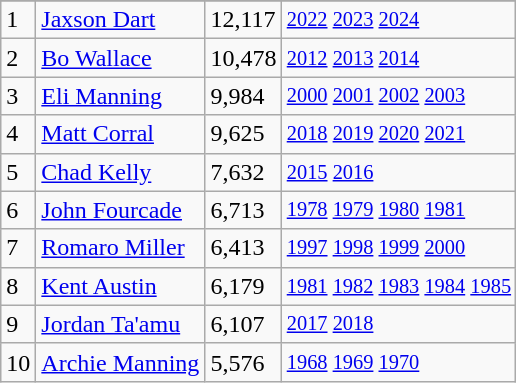<table class="wikitable">
<tr>
</tr>
<tr>
<td>1</td>
<td><a href='#'>Jaxson Dart</a></td>
<td><abbr>12,117</abbr></td>
<td style="font-size:85%;"><a href='#'>2022</a> <a href='#'>2023</a> <a href='#'>2024</a></td>
</tr>
<tr>
<td>2</td>
<td><a href='#'>Bo Wallace</a></td>
<td><abbr>10,478</abbr></td>
<td style="font-size:85%;"><a href='#'>2012</a> <a href='#'>2013</a> <a href='#'>2014</a></td>
</tr>
<tr>
<td>3</td>
<td><a href='#'>Eli Manning</a></td>
<td><abbr>9,984</abbr></td>
<td style="font-size:85%;"><a href='#'>2000</a> <a href='#'>2001</a> <a href='#'>2002</a> <a href='#'>2003</a></td>
</tr>
<tr>
<td>4</td>
<td><a href='#'>Matt Corral</a></td>
<td><abbr>9,625</abbr></td>
<td style="font-size:85%;"><a href='#'>2018</a> <a href='#'>2019</a> <a href='#'>2020</a> <a href='#'>2021</a></td>
</tr>
<tr>
<td>5</td>
<td><a href='#'>Chad Kelly</a></td>
<td><abbr>7,632</abbr></td>
<td style="font-size:85%;"><a href='#'>2015</a> <a href='#'>2016</a></td>
</tr>
<tr>
<td>6</td>
<td><a href='#'>John Fourcade</a></td>
<td><abbr>6,713</abbr></td>
<td style="font-size:85%;"><a href='#'>1978</a> <a href='#'>1979</a> <a href='#'>1980</a> <a href='#'>1981</a></td>
</tr>
<tr>
<td>7</td>
<td><a href='#'>Romaro Miller</a></td>
<td><abbr>6,413</abbr></td>
<td style="font-size:85%;"><a href='#'>1997</a> <a href='#'>1998</a> <a href='#'>1999</a> <a href='#'>2000</a></td>
</tr>
<tr>
<td>8</td>
<td><a href='#'>Kent Austin</a></td>
<td><abbr>6,179</abbr></td>
<td style="font-size:85%;"><a href='#'>1981</a> <a href='#'>1982</a> <a href='#'>1983</a> <a href='#'>1984</a> <a href='#'>1985</a></td>
</tr>
<tr>
<td>9</td>
<td><a href='#'>Jordan Ta'amu</a></td>
<td><abbr>6,107</abbr></td>
<td style="font-size:85%;"><a href='#'>2017</a> <a href='#'>2018</a></td>
</tr>
<tr>
<td>10</td>
<td><a href='#'>Archie Manning</a></td>
<td><abbr>5,576</abbr></td>
<td style="font-size:85%;"><a href='#'>1968</a> <a href='#'>1969</a> <a href='#'>1970</a></td>
</tr>
</table>
